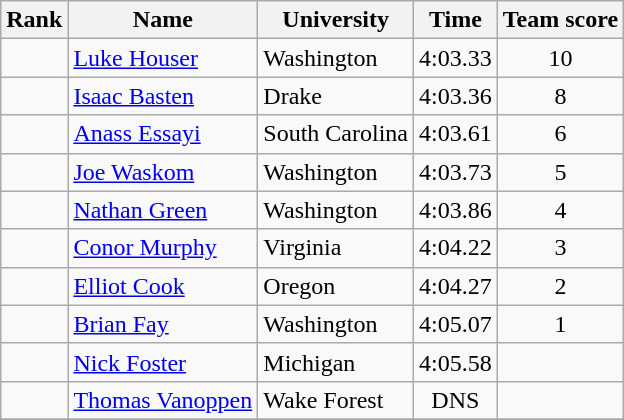<table class="wikitable sortable" style="text-align:center">
<tr>
<th>Rank</th>
<th>Name</th>
<th>University</th>
<th>Time</th>
<th>Team score</th>
</tr>
<tr>
<td></td>
<td align=left><a href='#'>Luke Houser</a></td>
<td align="left">Washington</td>
<td>4:03.33</td>
<td>10</td>
</tr>
<tr>
<td></td>
<td align=left><a href='#'>Isaac Basten</a></td>
<td align="left">Drake</td>
<td>4:03.36</td>
<td>8</td>
</tr>
<tr>
<td></td>
<td align=left><a href='#'>Anass Essayi</a></td>
<td align="left">South Carolina</td>
<td>4:03.61</td>
<td>6</td>
</tr>
<tr>
<td></td>
<td align=left><a href='#'>Joe Waskom</a></td>
<td align="left">Washington</td>
<td>4:03.73</td>
<td>5</td>
</tr>
<tr>
<td></td>
<td align=left><a href='#'>Nathan Green</a></td>
<td align="left">Washington</td>
<td>4:03.86</td>
<td>4</td>
</tr>
<tr>
<td></td>
<td align=left><a href='#'>Conor Murphy</a></td>
<td align="left">Virginia</td>
<td>4:04.22</td>
<td>3</td>
</tr>
<tr>
<td></td>
<td align=left><a href='#'>Elliot Cook</a></td>
<td align="left">Oregon</td>
<td>4:04.27</td>
<td>2</td>
</tr>
<tr>
<td></td>
<td align=left><a href='#'>Brian Fay</a></td>
<td align="left">Washington</td>
<td>4:05.07</td>
<td>1</td>
</tr>
<tr>
<td></td>
<td align=left><a href='#'>Nick Foster</a></td>
<td align="left">Michigan</td>
<td>4:05.58</td>
<td></td>
</tr>
<tr>
<td></td>
<td align=left><a href='#'>Thomas Vanoppen</a></td>
<td align="left">Wake Forest</td>
<td>DNS</td>
<td></td>
</tr>
<tr>
</tr>
</table>
